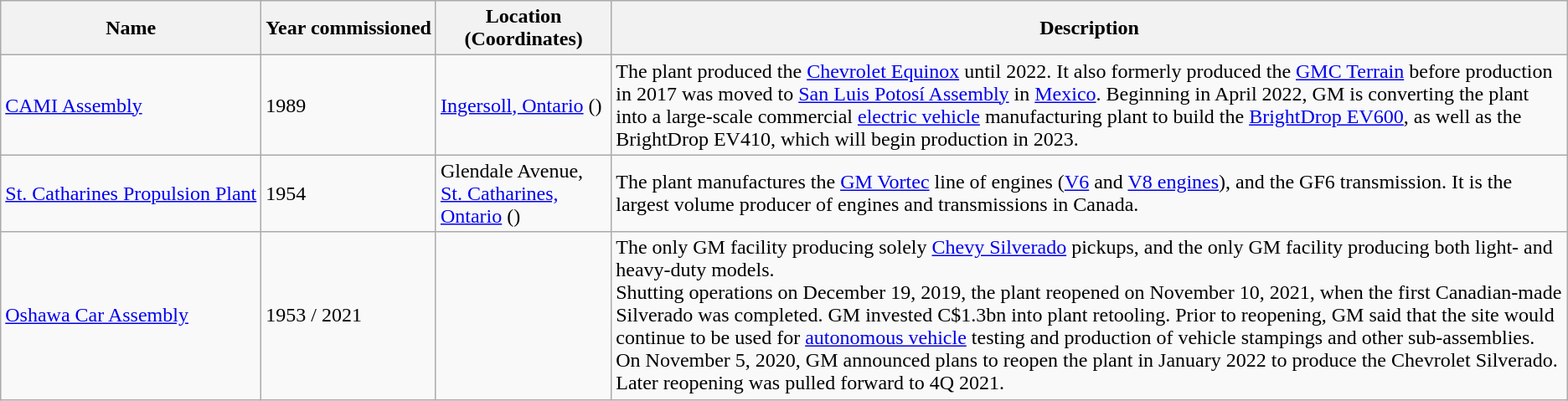<table class="wikitable">
<tr>
<th>Name</th>
<th style="white-space:nowrap">Year commissioned</th>
<th>Location (Coordinates)</th>
<th>Description</th>
</tr>
<tr>
<td style="white-space:nowrap"><a href='#'>CAMI Assembly</a></td>
<td>1989</td>
<td><a href='#'>Ingersoll, Ontario</a> ()</td>
<td>The plant produced the <a href='#'>Chevrolet Equinox</a> until 2022. It also formerly produced the <a href='#'>GMC Terrain</a> before production in 2017 was moved to <a href='#'>San Luis Potosí Assembly</a> in <a href='#'>Mexico</a>. Beginning in April 2022, GM is converting the plant into a large-scale commercial <a href='#'>electric vehicle</a> manufacturing plant to build the <a href='#'>BrightDrop EV600</a>, as well as the BrightDrop EV410, which will begin production in 2023.</td>
</tr>
<tr>
<td style="white-space:nowrap"><a href='#'>St. Catharines Propulsion Plant</a></td>
<td>1954</td>
<td>Glendale Avenue, <a href='#'>St. Catharines, Ontario</a> ()</td>
<td>The plant manufactures the <a href='#'>GM Vortec</a> line of engines (<a href='#'>V6</a> and <a href='#'>V8 engines</a>), and the GF6 transmission. It is the largest volume producer of engines and transmissions in Canada.</td>
</tr>
<tr>
<td><a href='#'>Oshawa Car Assembly</a></td>
<td>1953 / 2021</td>
<td></td>
<td>The only GM facility producing solely <a href='#'>Chevy Silverado</a> pickups, and the only GM facility producing both light- and heavy-duty models.<br>Shutting operations on December 19, 2019, the plant reopened on November 10, 2021, when the first Canadian-made Silverado was completed. GM invested C$1.3bn into plant retooling. Prior to reopening, GM said that the site would continue to be used for <a href='#'>autonomous vehicle</a> testing and production of vehicle stampings and other sub-assemblies. On November 5, 2020, GM announced plans to reopen the plant in January 2022 to produce the Chevrolet Silverado. Later reopening was pulled forward to 4Q 2021.</td>
</tr>
</table>
